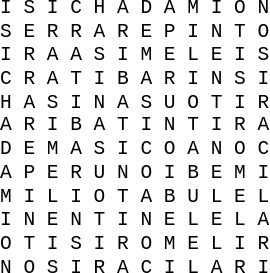<table style="font-family: monospace; margin: 0 0 0 0; line-height:90%">
<tr>
<td style="padding-left: 2em;">I S I C H A D A M I O N</td>
</tr>
<tr>
<td style="padding-left: 2em;">S E R R A R E P I N T O</td>
</tr>
<tr>
<td style="padding-left: 2em;">I R A A S I M E L E I S</td>
</tr>
<tr>
<td style="padding-left: 2em;">C R A T I B A R I N S I</td>
</tr>
<tr>
<td style="padding-left: 2em;">H A S I N A S U O T I R</td>
</tr>
<tr \\\>
<td style="padding-left: 2em;">A R I B A T I N T I R A</td>
</tr>
<tr>
<td style="padding-left: 2em;">D E M A S I C O A N O C</td>
</tr>
<tr>
<td style="padding-left: 2em;">A P E R U N O I B E M I</td>
</tr>
<tr>
<td style="padding-left: 2em;">M I L I O T A B U L E L</td>
</tr>
<tr>
<td style="padding-left: 2em;">I N E N T I N E L E L A</td>
</tr>
<tr>
<td style="padding-left: 2em;">O T I S I R O M E L I R</td>
</tr>
<tr>
<td style="padding-left: 2em;">N O S I R A C I L A R I</td>
</tr>
<tr>
</tr>
</table>
